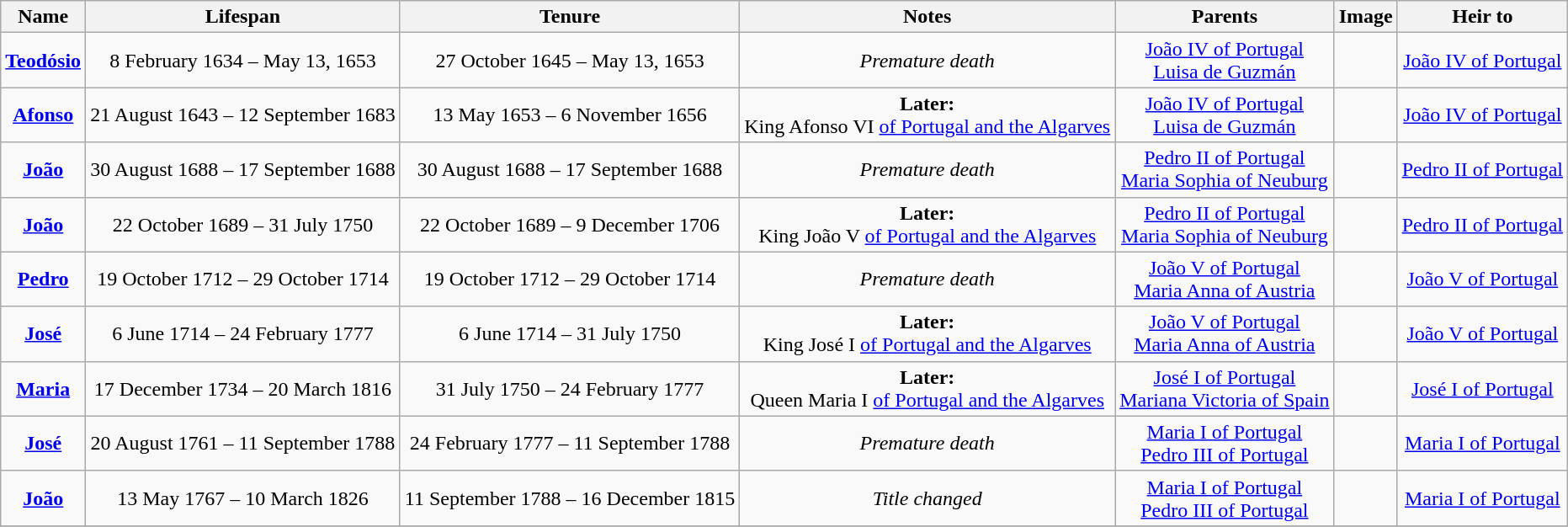<table class="wikitable">
<tr>
<th>Name</th>
<th>Lifespan</th>
<th>Tenure</th>
<th>Notes</th>
<th>Parents</th>
<th>Image</th>
<th>Heir to</th>
</tr>
<tr>
<td align="center"><strong><a href='#'>Teodósio</a></strong></td>
<td align="center">8 February 1634 – May 13, 1653</td>
<td align="center">27 October 1645 – May 13, 1653</td>
<td align="center"><em>Premature death</em></td>
<td align="center"><a href='#'>João IV of Portugal</a> <br> <a href='#'>Luisa de Guzmán</a></td>
<td align="center"></td>
<td align="center"><a href='#'>João IV of Portugal</a></td>
</tr>
<tr>
<td align="center"><strong><a href='#'>Afonso</a></strong></td>
<td align="center">21 August 1643 – 12 September 1683</td>
<td align="center">13 May 1653 – 6 November 1656</td>
<td align="center"><strong>Later:</strong> <br> King Afonso VI <a href='#'>of Portugal and the Algarves</a></td>
<td align="center"><a href='#'>João IV of Portugal</a> <br> <a href='#'>Luisa de Guzmán</a></td>
<td align="center"></td>
<td align="center"><a href='#'>João IV of Portugal</a></td>
</tr>
<tr>
<td align="center"><strong><a href='#'>João</a></strong></td>
<td align="center">30 August 1688 – 17 September 1688</td>
<td align="center">30 August 1688 – 17 September 1688</td>
<td align="center"><em>Premature death</em></td>
<td align="center"><a href='#'>Pedro II of Portugal</a> <br> <a href='#'>Maria Sophia of Neuburg</a></td>
<td align="center"></td>
<td align="center"><a href='#'>Pedro II of Portugal</a></td>
</tr>
<tr>
<td align="center"><strong><a href='#'>João</a></strong></td>
<td align="center">22 October 1689 – 31 July 1750</td>
<td align="center">22 October 1689 – 9 December 1706</td>
<td align="center"><strong>Later:</strong> <br> King João V <a href='#'>of Portugal and the Algarves</a></td>
<td align="center"><a href='#'>Pedro II of Portugal</a> <br> <a href='#'>Maria Sophia of Neuburg</a></td>
<td align="center"></td>
<td align="center"><a href='#'>Pedro II of Portugal</a></td>
</tr>
<tr>
<td align="center"><strong><a href='#'>Pedro</a></strong></td>
<td align="center">19 October 1712 – 29 October 1714</td>
<td align="center">19 October 1712 – 29 October 1714</td>
<td align="center"><em>Premature death</em></td>
<td align="center"><a href='#'>João V of Portugal</a> <br> <a href='#'>Maria Anna of Austria</a></td>
<td align="center"></td>
<td align="center"><a href='#'>João V of Portugal</a></td>
</tr>
<tr>
<td align="center"><strong><a href='#'>José</a></strong></td>
<td align="center">6 June 1714 – 24 February 1777</td>
<td align="center">6 June 1714 – 31 July 1750</td>
<td align="center"><strong>Later:</strong> <br> King José I <a href='#'>of Portugal and the Algarves</a></td>
<td align="center"><a href='#'>João V of Portugal</a> <br> <a href='#'>Maria Anna of Austria</a></td>
<td align="center"></td>
<td align="center"><a href='#'>João V of Portugal</a></td>
</tr>
<tr>
<td align="center"><strong><a href='#'>Maria</a></strong></td>
<td align="center">17 December 1734 – 20 March 1816</td>
<td align="center">31 July 1750 – 24 February 1777</td>
<td align="center"><strong>Later:</strong> <br> Queen Maria I <a href='#'>of Portugal and the Algarves</a></td>
<td align="center"><a href='#'>José I of Portugal</a> <br> <a href='#'>Mariana Victoria of Spain</a></td>
<td align="center"></td>
<td align="center"><a href='#'>José I of Portugal</a></td>
</tr>
<tr>
<td align="center"><strong><a href='#'>José</a></strong></td>
<td align="center">20 August 1761 – 11 September 1788</td>
<td align="center">24 February 1777 – 11 September 1788</td>
<td align="center"><em>Premature death</em></td>
<td align="center"><a href='#'>Maria I of Portugal</a> <br> <a href='#'>Pedro III of Portugal</a></td>
<td align="center"></td>
<td align="center"><a href='#'>Maria I of Portugal</a></td>
</tr>
<tr>
<td align="center"><strong><a href='#'>João</a></strong></td>
<td align="center">13 May 1767 – 10 March 1826</td>
<td align="center">11 September 1788 – 16 December 1815</td>
<td align="center"><em>Title changed</em></td>
<td align="center"><a href='#'>Maria I of Portugal</a> <br> <a href='#'>Pedro III of Portugal</a></td>
<td align="center"></td>
<td align="center"><a href='#'>Maria I of Portugal</a></td>
</tr>
<tr>
</tr>
</table>
